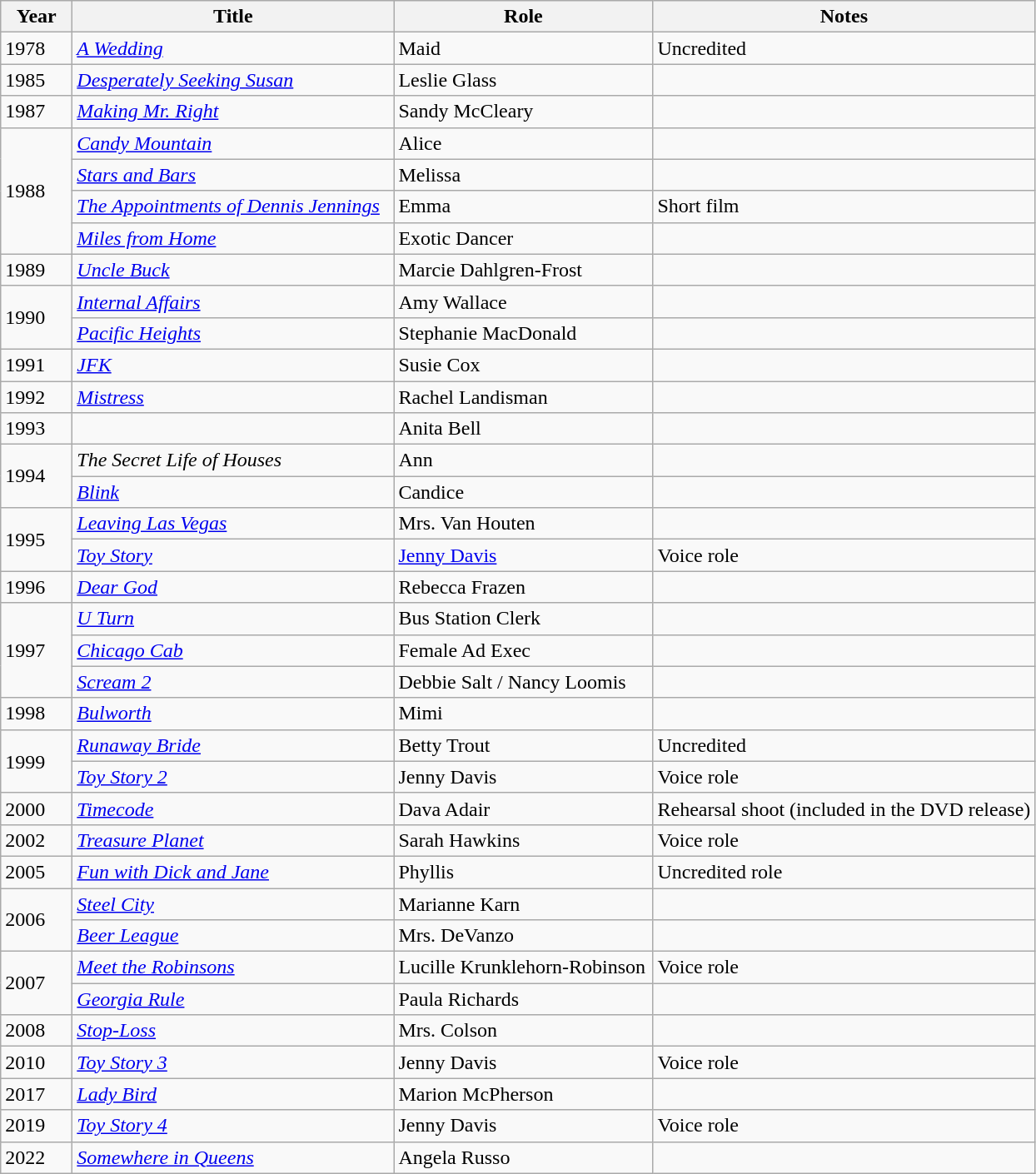<table class="wikitable sortable unsortable">
<tr>
<th style="width:50px;">Year</th>
<th style="width:250px;">Title</th>
<th style="width:200px;">Role</th>
<th class="unsortable">Notes</th>
</tr>
<tr>
<td>1978</td>
<td><em><a href='#'>A Wedding</a></em></td>
<td>Maid</td>
<td>Uncredited</td>
</tr>
<tr>
<td>1985</td>
<td><em><a href='#'>Desperately Seeking Susan</a></em></td>
<td>Leslie Glass</td>
<td></td>
</tr>
<tr>
<td>1987</td>
<td><em><a href='#'>Making Mr. Right</a></em></td>
<td>Sandy McCleary</td>
<td></td>
</tr>
<tr>
<td rowspan="4">1988</td>
<td><em><a href='#'>Candy Mountain</a></em></td>
<td>Alice</td>
<td></td>
</tr>
<tr>
<td><em><a href='#'>Stars and Bars</a></em></td>
<td>Melissa</td>
<td></td>
</tr>
<tr>
<td><em><a href='#'>The Appointments of Dennis Jennings</a></em></td>
<td>Emma</td>
<td>Short film</td>
</tr>
<tr>
<td><em><a href='#'>Miles from Home</a></em></td>
<td>Exotic Dancer</td>
<td></td>
</tr>
<tr>
<td>1989</td>
<td><em><a href='#'>Uncle Buck</a></em></td>
<td>Marcie Dahlgren-Frost</td>
<td></td>
</tr>
<tr>
<td rowspan="2">1990</td>
<td><em><a href='#'>Internal Affairs</a></em></td>
<td>Amy Wallace</td>
<td></td>
</tr>
<tr>
<td><em><a href='#'>Pacific Heights</a></em></td>
<td>Stephanie MacDonald</td>
<td></td>
</tr>
<tr>
<td>1991</td>
<td><em><a href='#'>JFK</a></em></td>
<td>Susie Cox</td>
<td></td>
</tr>
<tr>
<td>1992</td>
<td><em><a href='#'>Mistress</a></em></td>
<td>Rachel Landisman</td>
<td></td>
</tr>
<tr>
<td>1993</td>
<td><em></em></td>
<td>Anita Bell</td>
<td></td>
</tr>
<tr>
<td rowspan="2">1994</td>
<td><em>The Secret Life of Houses</em></td>
<td>Ann</td>
<td></td>
</tr>
<tr>
<td><em><a href='#'>Blink</a></em></td>
<td>Candice</td>
<td></td>
</tr>
<tr>
<td rowspan="2">1995</td>
<td><em><a href='#'>Leaving Las Vegas</a></em></td>
<td>Mrs. Van Houten</td>
<td></td>
</tr>
<tr>
<td><em><a href='#'>Toy Story</a></em></td>
<td><a href='#'>Jenny Davis</a></td>
<td>Voice role</td>
</tr>
<tr>
<td>1996</td>
<td><em><a href='#'>Dear God</a></em></td>
<td>Rebecca Frazen</td>
<td></td>
</tr>
<tr>
<td rowspan="3">1997</td>
<td><em><a href='#'>U Turn</a></em></td>
<td>Bus Station Clerk</td>
<td></td>
</tr>
<tr>
<td><em><a href='#'>Chicago Cab</a></em></td>
<td>Female Ad Exec</td>
<td></td>
</tr>
<tr>
<td><em><a href='#'>Scream 2</a></em></td>
<td>Debbie Salt / Nancy Loomis</td>
<td></td>
</tr>
<tr>
<td>1998</td>
<td><em><a href='#'>Bulworth</a></em></td>
<td>Mimi</td>
<td></td>
</tr>
<tr>
<td rowspan="2">1999</td>
<td><em><a href='#'>Runaway Bride</a></em></td>
<td>Betty Trout</td>
<td>Uncredited</td>
</tr>
<tr>
<td><em><a href='#'>Toy Story 2</a></em></td>
<td>Jenny Davis</td>
<td>Voice role</td>
</tr>
<tr>
<td>2000</td>
<td><em><a href='#'>Timecode</a></em></td>
<td>Dava Adair</td>
<td>Rehearsal shoot (included in the DVD release)</td>
</tr>
<tr>
<td>2002</td>
<td><em><a href='#'>Treasure Planet</a></em></td>
<td>Sarah Hawkins</td>
<td>Voice role</td>
</tr>
<tr>
<td>2005</td>
<td><em><a href='#'>Fun with Dick and Jane</a></em></td>
<td>Phyllis</td>
<td>Uncredited role</td>
</tr>
<tr>
<td rowspan="2">2006</td>
<td><em><a href='#'>Steel City</a></em></td>
<td>Marianne Karn</td>
<td></td>
</tr>
<tr>
<td><em><a href='#'>Beer League</a></em></td>
<td>Mrs. DeVanzo</td>
<td></td>
</tr>
<tr>
<td rowspan="2">2007</td>
<td><em><a href='#'>Meet the Robinsons</a></em></td>
<td>Lucille Krunklehorn-Robinson</td>
<td>Voice role</td>
</tr>
<tr>
<td><em><a href='#'>Georgia Rule</a></em></td>
<td>Paula Richards</td>
<td></td>
</tr>
<tr>
<td>2008</td>
<td><em><a href='#'>Stop-Loss</a></em></td>
<td>Mrs. Colson</td>
<td></td>
</tr>
<tr>
<td>2010</td>
<td><em><a href='#'>Toy Story 3</a></em></td>
<td>Jenny Davis</td>
<td>Voice role</td>
</tr>
<tr>
<td>2017</td>
<td><em><a href='#'>Lady Bird</a></em></td>
<td>Marion McPherson</td>
<td></td>
</tr>
<tr>
<td>2019</td>
<td><em><a href='#'>Toy Story 4</a></em></td>
<td>Jenny Davis</td>
<td>Voice role</td>
</tr>
<tr>
<td>2022</td>
<td><em><a href='#'>Somewhere in Queens</a></em></td>
<td>Angela Russo</td>
<td></td>
</tr>
</table>
